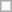<table class="wikitable letters-black" style="margin-right: 1em" align=left>
<tr>
<td></td>
</tr>
</table>
